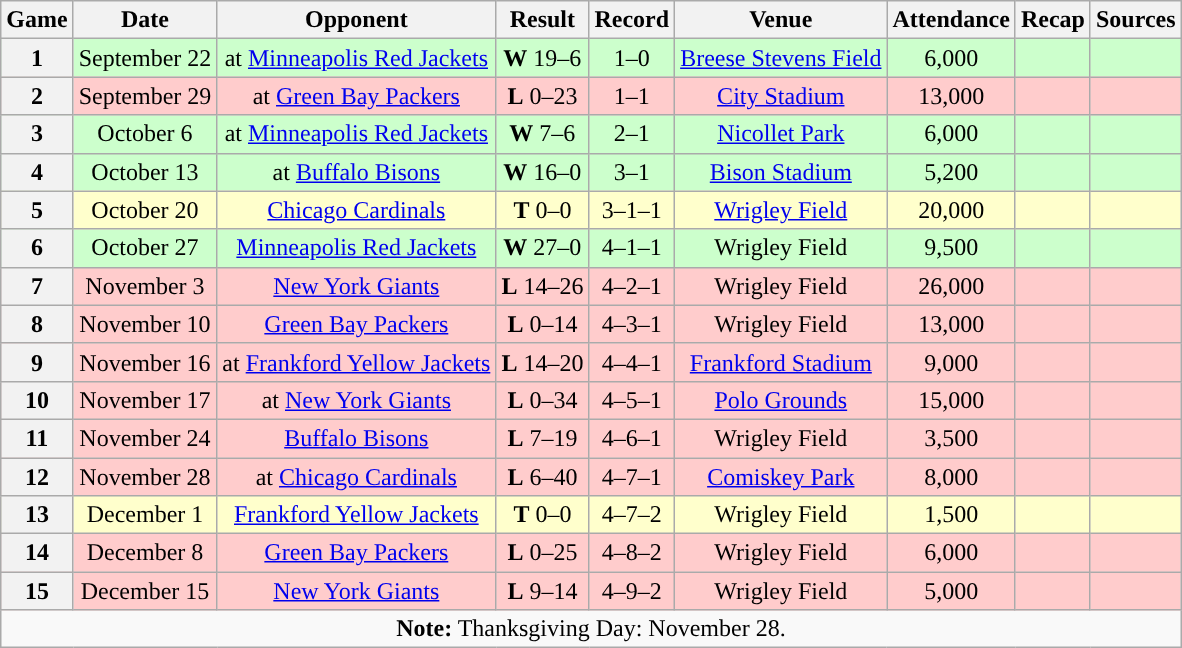<table class="wikitable" style="text-align:center">
<tr>
<th>Game</th>
<th>Date</th>
<th>Opponent</th>
<th>Result</th>
<th>Record</th>
<th>Venue</th>
<th>Attendance</th>
<th>Recap</th>
<th>Sources</th>
</tr>
<tr style="background:#cfc">
<th>1</th>
<td>September 22</td>
<td>at <a href='#'>Minneapolis Red Jackets</a></td>
<td><strong>W</strong> 19–6</td>
<td>1–0</td>
<td><a href='#'>Breese Stevens Field</a></td>
<td>6,000</td>
<td></td>
<td></td>
</tr>
<tr style="background:#fcc">
<th>2</th>
<td>September 29</td>
<td>at <a href='#'>Green Bay Packers</a></td>
<td><strong>L</strong> 0–23</td>
<td>1–1</td>
<td><a href='#'>City Stadium</a></td>
<td>13,000</td>
<td></td>
<td></td>
</tr>
<tr style="background:#cfc">
<th>3</th>
<td>October 6</td>
<td>at <a href='#'>Minneapolis Red Jackets</a></td>
<td><strong>W</strong> 7–6</td>
<td>2–1</td>
<td><a href='#'>Nicollet Park</a></td>
<td>6,000</td>
<td></td>
<td></td>
</tr>
<tr style="background:#cfc">
<th>4</th>
<td>October 13</td>
<td>at <a href='#'>Buffalo Bisons</a></td>
<td><strong>W</strong> 16–0</td>
<td>3–1</td>
<td><a href='#'>Bison Stadium</a></td>
<td>5,200</td>
<td></td>
<td></td>
</tr>
<tr style="background:#ffc">
<th>5</th>
<td>October 20</td>
<td><a href='#'>Chicago Cardinals</a></td>
<td><strong>T</strong> 0–0</td>
<td>3–1–1</td>
<td><a href='#'>Wrigley Field</a></td>
<td>20,000</td>
<td></td>
<td></td>
</tr>
<tr style="background:#cfc">
<th>6</th>
<td>October 27</td>
<td><a href='#'>Minneapolis Red Jackets</a></td>
<td><strong>W</strong> 27–0</td>
<td>4–1–1</td>
<td>Wrigley Field</td>
<td>9,500</td>
<td></td>
<td></td>
</tr>
<tr style="background:#fcc">
<th>7</th>
<td>November 3</td>
<td><a href='#'>New York Giants</a></td>
<td><strong>L</strong> 14–26</td>
<td>4–2–1</td>
<td>Wrigley Field</td>
<td>26,000</td>
<td></td>
<td></td>
</tr>
<tr style="background:#fcc">
<th>8</th>
<td>November 10</td>
<td><a href='#'>Green Bay Packers</a></td>
<td><strong>L</strong> 0–14</td>
<td>4–3–1</td>
<td>Wrigley Field</td>
<td>13,000</td>
<td></td>
<td></td>
</tr>
<tr style="background:#fcc">
<th>9</th>
<td>November 16</td>
<td>at <a href='#'>Frankford Yellow Jackets</a></td>
<td><strong>L</strong> 14–20</td>
<td>4–4–1</td>
<td><a href='#'>Frankford Stadium</a></td>
<td>9,000</td>
<td></td>
<td></td>
</tr>
<tr style="background:#fcc">
<th>10</th>
<td>November 17</td>
<td>at <a href='#'>New York Giants</a></td>
<td><strong>L</strong> 0–34</td>
<td>4–5–1</td>
<td><a href='#'>Polo Grounds</a></td>
<td>15,000</td>
<td></td>
<td></td>
</tr>
<tr style="background:#fcc">
<th>11</th>
<td>November 24</td>
<td><a href='#'>Buffalo Bisons</a></td>
<td><strong>L</strong> 7–19</td>
<td>4–6–1</td>
<td>Wrigley Field</td>
<td>3,500</td>
<td></td>
<td></td>
</tr>
<tr style="background:#fcc">
<th>12</th>
<td>November 28</td>
<td>at <a href='#'>Chicago Cardinals</a></td>
<td><strong>L</strong> 6–40</td>
<td>4–7–1</td>
<td><a href='#'>Comiskey Park</a></td>
<td>8,000</td>
<td></td>
<td></td>
</tr>
<tr style="background:#ffc">
<th>13</th>
<td>December 1</td>
<td><a href='#'>Frankford Yellow Jackets</a></td>
<td><strong>T</strong> 0–0</td>
<td>4–7–2</td>
<td>Wrigley Field</td>
<td>1,500</td>
<td></td>
<td></td>
</tr>
<tr style="background:#fcc">
<th>14</th>
<td>December 8</td>
<td><a href='#'>Green Bay Packers</a></td>
<td><strong>L</strong> 0–25</td>
<td>4–8–2</td>
<td>Wrigley Field</td>
<td>6,000</td>
<td></td>
<td></td>
</tr>
<tr style="background:#fcc">
<th>15</th>
<td>December 15</td>
<td><a href='#'>New York Giants</a></td>
<td><strong>L</strong> 9–14</td>
<td>4–9–2</td>
<td>Wrigley Field</td>
<td>5,000</td>
<td></td>
<td></td>
</tr>
<tr>
<td colspan="10"><strong>Note:</strong> Thanksgiving Day: November 28.</td>
</tr>
</table>
